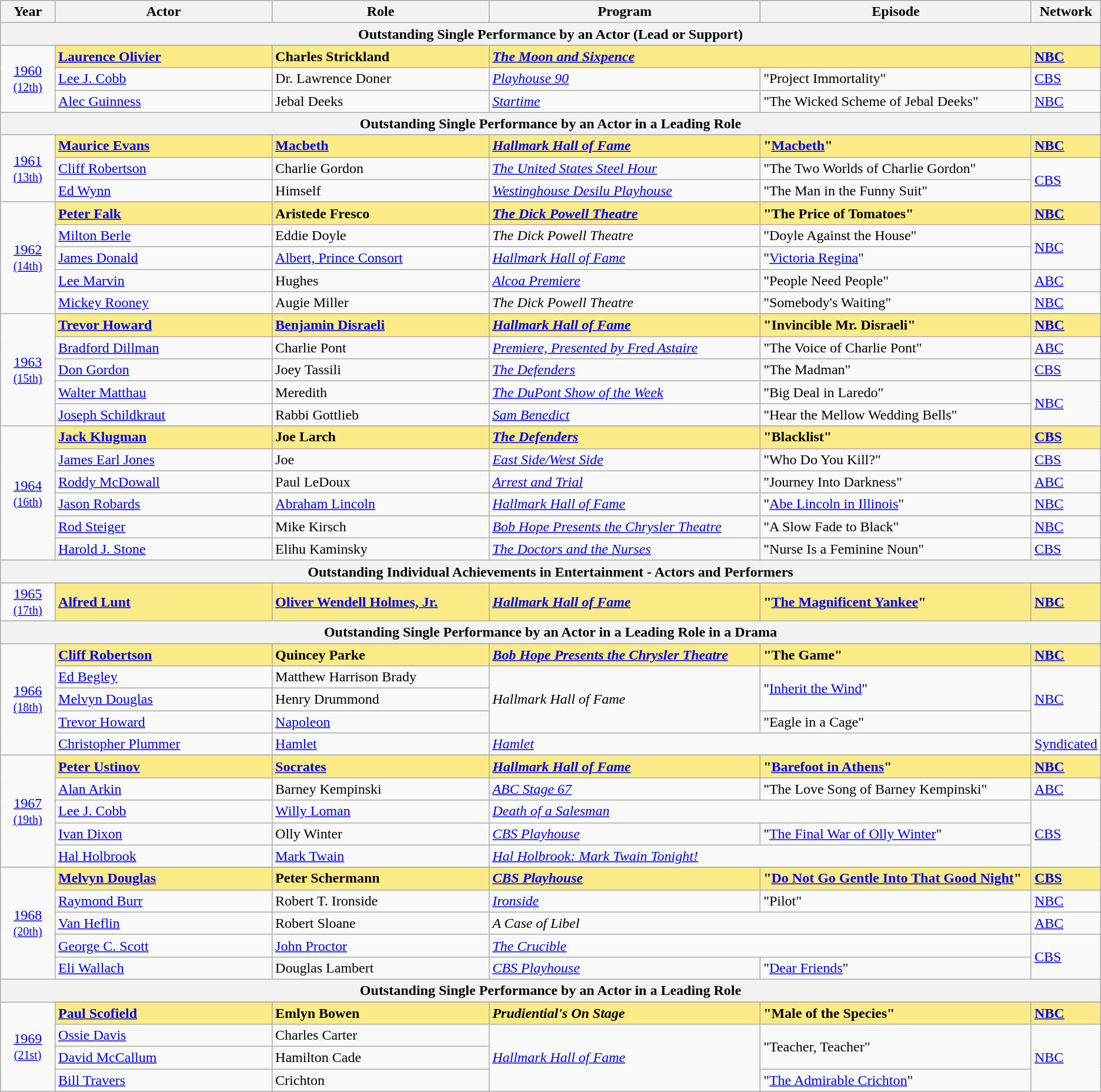<table class="wikitable" style="width:100; text-align: left;">
<tr style="background:#bebebe;">
<th style="width:5%;">Year</th>
<th style="width:20%;">Actor</th>
<th style="width:20%;">Role</th>
<th style="width:25%;">Program</th>
<th style="width:25%;">Episode</th>
<th style="width:5%;">Network</th>
</tr>
<tr>
<th colspan=6>Outstanding Single Performance by an Actor (Lead or Support)</th>
</tr>
<tr>
<td rowspan=4 style="text-align:center"><a href='#'>1960</a><br><small><a href='#'>(12th)</a></small></td>
</tr>
<tr style="background:#FAEB86">
<td><strong><a href='#'>Laurence Olivier</a></strong></td>
<td><strong>Charles Strickland</strong></td>
<td colspan=2><strong><em><a href='#'>The Moon and Sixpence</a></em></strong></td>
<td><strong><a href='#'>NBC</a></strong></td>
</tr>
<tr>
<td><a href='#'>Lee J. Cobb</a></td>
<td>Dr. Lawrence Doner</td>
<td><em><a href='#'>Playhouse 90</a></em></td>
<td>"Project Immortality"</td>
<td><a href='#'>CBS</a></td>
</tr>
<tr>
<td><a href='#'>Alec Guinness</a></td>
<td>Jebal Deeks</td>
<td><em><a href='#'>Startime</a></em></td>
<td>"The Wicked Scheme of Jebal Deeks"</td>
<td><a href='#'>NBC</a></td>
</tr>
<tr>
<th colspan=6>Outstanding Single Performance by an Actor in a Leading Role</th>
</tr>
<tr>
<td rowspan=4 style="text-align:center"><a href='#'>1961</a><br><small><a href='#'>(13th)</a></small></td>
</tr>
<tr style="background:#FAEB86">
<td><strong><a href='#'>Maurice Evans</a></strong></td>
<td><strong><a href='#'>Macbeth</a></strong></td>
<td><strong><em><a href='#'>Hallmark Hall of Fame</a></em></strong></td>
<td><strong>"<a href='#'>Macbeth</a>"</strong></td>
<td><strong><a href='#'>NBC</a></strong></td>
</tr>
<tr>
<td><a href='#'>Cliff Robertson</a></td>
<td>Charlie Gordon</td>
<td><em><a href='#'>The United States Steel Hour</a></em></td>
<td>"The Two Worlds of Charlie Gordon"</td>
<td rowspan=2><a href='#'>CBS</a></td>
</tr>
<tr>
<td><a href='#'>Ed Wynn</a></td>
<td>Himself</td>
<td><em><a href='#'>Westinghouse Desilu Playhouse</a></em></td>
<td>"The Man in the Funny Suit"</td>
</tr>
<tr>
<td rowspan=6 style="text-align:center"><a href='#'>1962</a><br><small><a href='#'>(14th)</a></small></td>
</tr>
<tr style="background:#FAEB86">
<td><strong><a href='#'>Peter Falk</a></strong></td>
<td><strong>Aristede Fresco</strong></td>
<td><strong><em><a href='#'>The Dick Powell Theatre</a></em></strong></td>
<td><strong>"The Price of Tomatoes"</strong></td>
<td><strong><a href='#'>NBC</a></strong></td>
</tr>
<tr>
<td><a href='#'>Milton Berle</a></td>
<td>Eddie Doyle</td>
<td><em>The Dick Powell Theatre</em></td>
<td>"Doyle Against the House"</td>
<td rowspan=2><a href='#'>NBC</a></td>
</tr>
<tr>
<td><a href='#'>James Donald</a></td>
<td><a href='#'>Albert, Prince Consort</a></td>
<td><em><a href='#'>Hallmark Hall of Fame</a></em></td>
<td>"<a href='#'>Victoria Regina</a>"</td>
</tr>
<tr>
<td><a href='#'>Lee Marvin</a></td>
<td>Hughes</td>
<td><em><a href='#'>Alcoa Premiere</a></em></td>
<td>"People Need People"</td>
<td><a href='#'>ABC</a></td>
</tr>
<tr>
<td><a href='#'>Mickey Rooney</a></td>
<td>Augie Miller</td>
<td><em>The Dick Powell Theatre</em></td>
<td>"Somebody's Waiting"</td>
<td><a href='#'>NBC</a></td>
</tr>
<tr>
<td rowspan=6 style="text-align:center"><a href='#'>1963</a><br><small><a href='#'>(15th)</a></small></td>
</tr>
<tr style="background:#FAEB86">
<td><strong><a href='#'>Trevor Howard</a></strong></td>
<td><strong><a href='#'>Benjamin Disraeli</a></strong></td>
<td><strong><em><a href='#'>Hallmark Hall of Fame</a></em></strong></td>
<td><strong>"Invincible Mr. Disraeli"</strong></td>
<td><strong><a href='#'>NBC</a></strong></td>
</tr>
<tr>
<td><a href='#'>Bradford Dillman</a></td>
<td>Charlie Pont</td>
<td><em><a href='#'>Premiere, Presented by Fred Astaire</a></em></td>
<td>"The Voice of Charlie Pont"</td>
<td><a href='#'>ABC</a></td>
</tr>
<tr>
<td><a href='#'>Don Gordon</a></td>
<td>Joey Tassili</td>
<td><em><a href='#'>The Defenders</a></em></td>
<td>"The Madman"</td>
<td><a href='#'>CBS</a></td>
</tr>
<tr>
<td><a href='#'>Walter Matthau</a></td>
<td>Meredith</td>
<td><em><a href='#'>The DuPont Show of the Week</a></em></td>
<td>"Big Deal in Laredo"</td>
<td rowspan=2><a href='#'>NBC</a></td>
</tr>
<tr>
<td><a href='#'>Joseph Schildkraut</a></td>
<td>Rabbi Gottlieb</td>
<td><em><a href='#'>Sam Benedict</a></em></td>
<td>"Hear the Mellow Wedding Bells"</td>
</tr>
<tr>
<td rowspan=7 style="text-align:center"><a href='#'>1964</a><br><small><a href='#'>(16th)</a></small></td>
</tr>
<tr style="background:#FAEB86">
<td><strong><a href='#'>Jack Klugman</a></strong></td>
<td><strong>Joe Larch</strong></td>
<td><strong><em><a href='#'>The Defenders</a></em></strong></td>
<td><strong>"Blacklist"</strong></td>
<td><strong><a href='#'>CBS</a></strong></td>
</tr>
<tr>
<td><a href='#'>James Earl Jones</a></td>
<td>Joe</td>
<td><em><a href='#'>East Side/West Side</a></em></td>
<td>"Who Do You Kill?"</td>
<td><a href='#'>CBS</a></td>
</tr>
<tr>
<td><a href='#'>Roddy McDowall</a></td>
<td>Paul LeDoux</td>
<td><em><a href='#'>Arrest and Trial</a></em></td>
<td>"Journey Into Darkness"</td>
<td><a href='#'>ABC</a></td>
</tr>
<tr>
<td><a href='#'>Jason Robards</a></td>
<td><a href='#'>Abraham Lincoln</a></td>
<td><em><a href='#'>Hallmark Hall of Fame</a></em></td>
<td>"<a href='#'>Abe Lincoln in Illinois</a>"</td>
<td><a href='#'>NBC</a></td>
</tr>
<tr>
<td><a href='#'>Rod Steiger</a></td>
<td>Mike Kirsch</td>
<td><em><a href='#'>Bob Hope Presents the Chrysler Theatre</a></em></td>
<td>"A Slow Fade to Black"</td>
<td><a href='#'>NBC</a></td>
</tr>
<tr>
<td><a href='#'>Harold J. Stone</a></td>
<td>Elihu Kaminsky</td>
<td><em><a href='#'>The Doctors and the Nurses</a></em></td>
<td>"Nurse Is a Feminine Noun"</td>
<td><a href='#'>CBS</a></td>
</tr>
<tr>
<th colspan=6>Outstanding Individual Achievements in Entertainment - Actors and Performers</th>
</tr>
<tr>
<td rowspan=2 style="text-align:center"><a href='#'>1965</a><br><small><a href='#'>(17th)</a></small></td>
</tr>
<tr style="background:#FAEB86">
<td><strong><a href='#'>Alfred Lunt</a></strong></td>
<td><strong><a href='#'>Oliver Wendell Holmes, Jr.</a></strong></td>
<td><strong><em><a href='#'>Hallmark Hall of Fame</a></em></strong></td>
<td><strong>"<a href='#'>The Magnificent Yankee</a>"</strong></td>
<td><strong><a href='#'>NBC</a></strong></td>
</tr>
<tr>
<th colspan=6>Outstanding Single Performance by an Actor in a Leading Role in a Drama</th>
</tr>
<tr>
<td rowspan=6 style="text-align:center"><a href='#'>1966</a><br><small><a href='#'>(18th)</a></small></td>
</tr>
<tr style="background:#FAEB86">
<td><strong><a href='#'>Cliff Robertson</a></strong></td>
<td><strong>Quincey Parke</strong></td>
<td><strong><em><a href='#'>Bob Hope Presents the Chrysler Theatre</a></em></strong></td>
<td><strong>"The Game"</strong></td>
<td><strong><a href='#'>NBC</a></strong></td>
</tr>
<tr>
<td><a href='#'>Ed Begley</a></td>
<td>Matthew Harrison Brady</td>
<td rowspan=3><em>Hallmark Hall of Fame</em></td>
<td rowspan=2>"<a href='#'>Inherit the Wind</a>"</td>
<td rowspan=3><a href='#'>NBC</a></td>
</tr>
<tr>
<td><a href='#'>Melvyn Douglas</a></td>
<td>Henry Drummond</td>
</tr>
<tr>
<td><a href='#'>Trevor Howard</a></td>
<td><a href='#'>Napoleon</a></td>
<td>"Eagle in a Cage"</td>
</tr>
<tr>
<td><a href='#'>Christopher Plummer</a></td>
<td><a href='#'>Hamlet</a></td>
<td colspan=2><em><a href='#'>Hamlet</a></em></td>
<td><a href='#'>Syndicated</a></td>
</tr>
<tr>
<td rowspan=6 style="text-align:center"><a href='#'>1967</a><br><small><a href='#'>(19th)</a></small></td>
</tr>
<tr style="background:#FAEB86">
<td><strong><a href='#'>Peter Ustinov</a></strong></td>
<td><strong><a href='#'>Socrates</a></strong></td>
<td><strong><em><a href='#'>Hallmark Hall of Fame</a></em></strong></td>
<td><strong>"<a href='#'>Barefoot in Athens</a>"</strong></td>
<td><strong><a href='#'>NBC</a></strong></td>
</tr>
<tr>
<td><a href='#'>Alan Arkin</a></td>
<td>Barney Kempinski</td>
<td><em><a href='#'>ABC Stage 67</a></em></td>
<td>"The Love Song of Barney Kempinski"</td>
<td><a href='#'>ABC</a></td>
</tr>
<tr>
<td><a href='#'>Lee J. Cobb</a></td>
<td><a href='#'>Willy Loman</a></td>
<td colspan=2><em><a href='#'>Death of a Salesman</a></em></td>
<td rowspan=3><a href='#'>CBS</a></td>
</tr>
<tr>
<td><a href='#'>Ivan Dixon</a></td>
<td>Olly Winter</td>
<td><em><a href='#'>CBS Playhouse</a></em></td>
<td>"<a href='#'>The Final War of Olly Winter</a>"</td>
</tr>
<tr>
<td><a href='#'>Hal Holbrook</a></td>
<td><a href='#'>Mark Twain</a></td>
<td colspan=2><em><a href='#'>Hal Holbrook: Mark Twain Tonight!</a></em></td>
</tr>
<tr>
<td rowspan=6 style="text-align:center"><a href='#'>1968</a><br><small><a href='#'>(20th)</a></small></td>
</tr>
<tr style="background:#FAEB86">
<td><strong><a href='#'>Melvyn Douglas</a></strong></td>
<td><strong>Peter Schermann</strong></td>
<td><strong><em><a href='#'>CBS Playhouse</a></em></strong></td>
<td><strong>"<a href='#'>Do Not Go Gentle Into That Good Night</a>"</strong></td>
<td><strong><a href='#'>CBS</a></strong></td>
</tr>
<tr>
<td><a href='#'>Raymond Burr</a></td>
<td>Robert T. Ironside</td>
<td><em><a href='#'>Ironside</a></em></td>
<td>"Pilot"</td>
<td><a href='#'>NBC</a></td>
</tr>
<tr>
<td><a href='#'>Van Heflin</a></td>
<td>Robert Sloane</td>
<td colspan=2><em>A Case of Libel</em></td>
<td><a href='#'>ABC</a></td>
</tr>
<tr>
<td><a href='#'>George C. Scott</a></td>
<td><a href='#'>John Proctor</a></td>
<td colspan=2><em><a href='#'>The Crucible</a></em></td>
<td rowspan=2><a href='#'>CBS</a></td>
</tr>
<tr>
<td><a href='#'>Eli Wallach</a></td>
<td>Douglas Lambert</td>
<td><em><a href='#'>CBS Playhouse</a></em></td>
<td>"<a href='#'>Dear Friends</a>"</td>
</tr>
<tr>
<th colspan=6>Outstanding Single Performance by an Actor in a Leading Role</th>
</tr>
<tr>
<td rowspan=5 style="text-align:center"><a href='#'>1969</a><br><small><a href='#'>(21st)</a></small></td>
</tr>
<tr style="background:#FAEB86">
<td><strong><a href='#'>Paul Scofield</a></strong></td>
<td><strong>Emlyn Bowen</strong></td>
<td><strong><em>Prudiential's On Stage</em></strong></td>
<td><strong>"Male of the Species"</strong></td>
<td><strong><a href='#'>NBC</a></strong></td>
</tr>
<tr>
<td><a href='#'>Ossie Davis</a></td>
<td>Charles Carter</td>
<td rowspan=3><em><a href='#'>Hallmark Hall of Fame</a></em></td>
<td rowspan=2>"Teacher, Teacher"</td>
<td rowspan=3><a href='#'>NBC</a></td>
</tr>
<tr>
<td><a href='#'>David McCallum</a></td>
<td>Hamilton Cade</td>
</tr>
<tr>
<td><a href='#'>Bill Travers</a></td>
<td>Crichton</td>
<td>"<a href='#'>The Admirable Crichton</a>"</td>
</tr>
</table>
